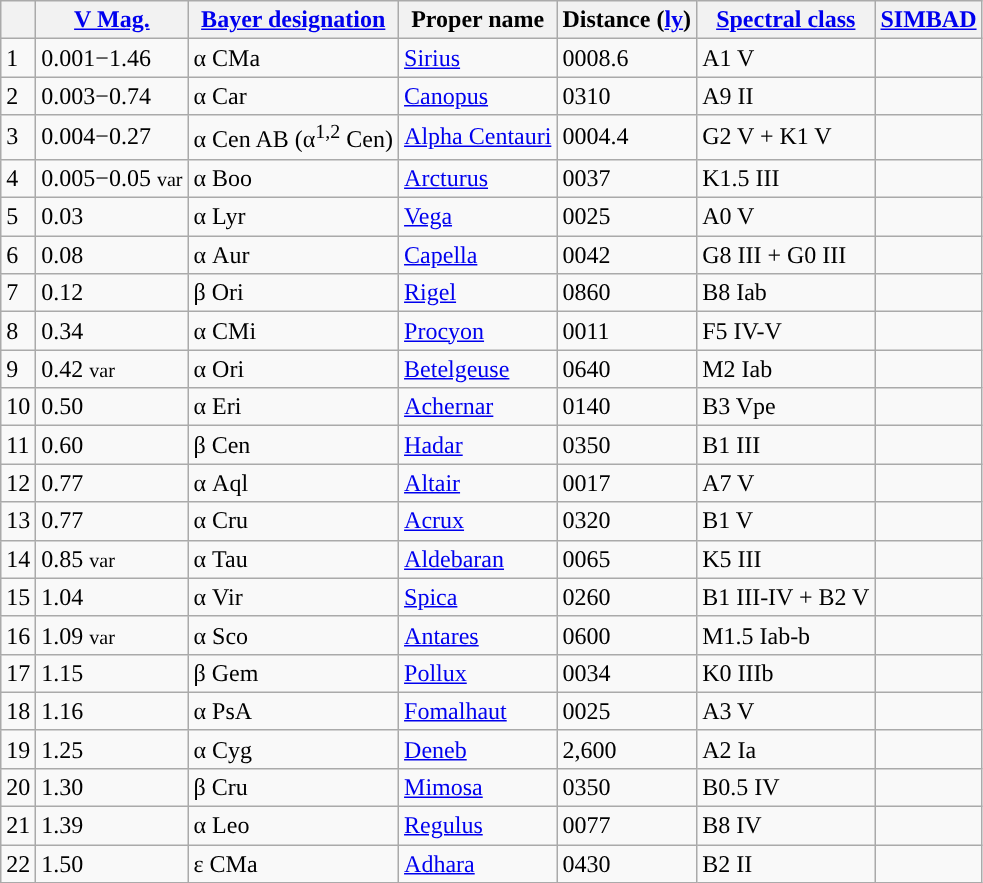<table class="wikitable sortable">
<tr>
<th> </th>
<th><a href='#'>V Mag.</a></th>
<th><a href='#'>Bayer designation</a></th>
<th>Proper name</th>
<th>Distance (<a href='#'>ly</a>)</th>
<th><a href='#'>Spectral class</a></th>
<th><a href='#'>SIMBAD</a></th>
</tr>
<tr>
<td>1</td>
<td><span>0.001</span>−1.46</td>
<td>α CMa</td>
<td><a href='#'>Sirius</a></td>
<td><span>000</span>8.6</td>
<td style="background: ">A1 V</td>
<td></td>
</tr>
<tr>
<td>2</td>
<td><span>0.003</span>−0.74</td>
<td>α Car</td>
<td><a href='#'>Canopus</a></td>
<td><span>0</span>310</td>
<td style="background: ">A9 II</td>
<td></td>
</tr>
<tr>
<td>3</td>
<td><span>0.004</span>−0.27</td>
<td Alpha Centauri>α Cen AB (α<sup>1,2</sup> Cen)</td>
<td><a href='#'>Alpha Centauri</a></td>
<td><span>000</span>4.4</td>
<td style="background: ">G2 V + K1 V</td>
<td></td>
</tr>
<tr>
<td>4</td>
<td><span>0.005</span>−0.05 <small>var</small></td>
<td>α Boo</td>
<td><a href='#'>Arcturus</a></td>
<td><span>00</span>37</td>
<td style="background: ">K1.5 III</td>
<td></td>
</tr>
<tr>
<td>5</td>
<td>0.03</td>
<td>α Lyr</td>
<td><a href='#'>Vega</a></td>
<td><span>00</span>25</td>
<td style="background: ">A0 V</td>
<td></td>
</tr>
<tr>
<td>6</td>
<td>0.08</td>
<td>α Aur</td>
<td><a href='#'>Capella</a></td>
<td><span>00</span>42</td>
<td style="background: ">G8 III + G0 III</td>
<td></td>
</tr>
<tr>
<td>7</td>
<td>0.12</td>
<td>β Ori</td>
<td><a href='#'>Rigel</a></td>
<td><span>0</span>860</td>
<td style="background: ">B8 Iab</td>
<td></td>
</tr>
<tr>
<td>8</td>
<td>0.34</td>
<td>α CMi</td>
<td><a href='#'>Procyon</a></td>
<td><span>00</span>11</td>
<td style="background: ">F5 IV-V</td>
<td></td>
</tr>
<tr>
<td>9</td>
<td>0.42 <small>var</small></td>
<td>α Ori</td>
<td><a href='#'>Betelgeuse</a></td>
<td><span>0</span>640</td>
<td style="background: ">M2 Iab</td>
<td></td>
</tr>
<tr>
<td>10</td>
<td>0.50</td>
<td>α Eri</td>
<td><a href='#'>Achernar</a></td>
<td><span>0</span>140</td>
<td style="background: ">B3 Vpe</td>
<td></td>
</tr>
<tr>
<td>11</td>
<td>0.60</td>
<td>β Cen</td>
<td><a href='#'>Hadar</a></td>
<td><span>0</span>350</td>
<td style="background: ">B1 III</td>
<td></td>
</tr>
<tr>
<td>12</td>
<td>0.77</td>
<td>α Aql</td>
<td><a href='#'>Altair</a></td>
<td><span>00</span>17</td>
<td style="background: ">A7 V</td>
<td></td>
</tr>
<tr>
<td>13</td>
<td>0.77</td>
<td>α Cru</td>
<td><a href='#'>Acrux</a></td>
<td><span>0</span>320</td>
<td style="background: ">B1 V</td>
<td></td>
</tr>
<tr>
<td>14</td>
<td>0.85 <small>var</small></td>
<td>α Tau</td>
<td><a href='#'>Aldebaran</a></td>
<td><span>00</span>65</td>
<td style="background: ">K5 III</td>
<td></td>
</tr>
<tr>
<td>15</td>
<td>1.04</td>
<td>α Vir</td>
<td><a href='#'>Spica</a></td>
<td><span>0</span>260</td>
<td style="background: ">B1 III-IV + B2 V</td>
<td></td>
</tr>
<tr>
<td>16</td>
<td>1.09 <small>var</small></td>
<td>α Sco</td>
<td><a href='#'>Antares</a></td>
<td><span>0</span>600</td>
<td style="background: ">M1.5 Iab-b</td>
<td></td>
</tr>
<tr>
<td>17</td>
<td>1.15</td>
<td>β Gem</td>
<td><a href='#'>Pollux</a></td>
<td><span>00</span>34</td>
<td style="background: ">K0 IIIb</td>
<td></td>
</tr>
<tr>
<td>18</td>
<td>1.16</td>
<td>α PsA</td>
<td><a href='#'>Fomalhaut</a></td>
<td><span>00</span>25</td>
<td style="background: ">A3 V</td>
<td></td>
</tr>
<tr>
<td>19</td>
<td>1.25</td>
<td>α Cyg</td>
<td><a href='#'>Deneb</a></td>
<td>2,600</td>
<td style="background: ">A2 Ia</td>
<td></td>
</tr>
<tr>
<td>20</td>
<td>1.30</td>
<td>β Cru</td>
<td><a href='#'>Mimosa</a></td>
<td><span>0</span>350</td>
<td style="background: ">B0.5 IV</td>
<td></td>
</tr>
<tr>
<td>21</td>
<td>1.39</td>
<td>α Leo</td>
<td><a href='#'>Regulus</a></td>
<td><span>00</span>77</td>
<td style="background: ">B8 IV</td>
<td></td>
</tr>
<tr>
<td>22</td>
<td>1.50</td>
<td data-sort-value="CMa ε">ε CMa</td>
<td><a href='#'>Adhara</a></td>
<td><span>0</span>430</td>
<td style="background: ">B2 II</td>
<td></td>
</tr>
</table>
